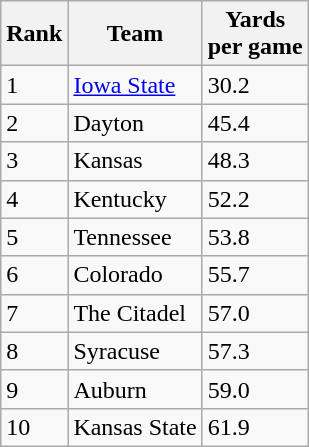<table class="wikitable sortable">
<tr>
<th>Rank</th>
<th>Team</th>
<th>Yards<br>per game</th>
</tr>
<tr>
<td>1</td>
<td><a href='#'>Iowa State</a></td>
<td>30.2</td>
</tr>
<tr>
<td>2</td>
<td>Dayton</td>
<td>45.4</td>
</tr>
<tr>
<td>3</td>
<td>Kansas</td>
<td>48.3</td>
</tr>
<tr>
<td>4</td>
<td>Kentucky</td>
<td>52.2</td>
</tr>
<tr>
<td>5</td>
<td>Tennessee</td>
<td>53.8</td>
</tr>
<tr>
<td>6</td>
<td>Colorado</td>
<td>55.7</td>
</tr>
<tr>
<td>7</td>
<td>The Citadel</td>
<td>57.0</td>
</tr>
<tr>
<td>8</td>
<td>Syracuse</td>
<td>57.3</td>
</tr>
<tr>
<td>9</td>
<td>Auburn</td>
<td>59.0</td>
</tr>
<tr>
<td>10</td>
<td>Kansas State</td>
<td>61.9</td>
</tr>
</table>
